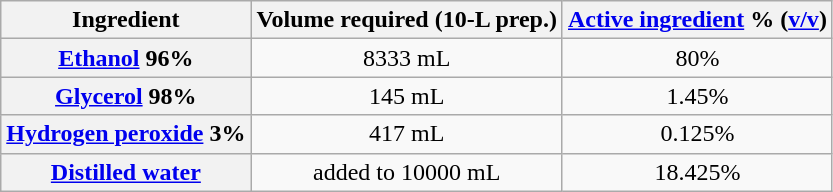<table class="wikitable sortable" style="text-align: center">
<tr>
<th>Ingredient</th>
<th>Volume required (10-L prep.)</th>
<th><a href='#'>Active ingredient</a> % (<a href='#'>v/v</a>)</th>
</tr>
<tr>
<th><a href='#'>Ethanol</a> 96%</th>
<td>8333 mL</td>
<td>80%</td>
</tr>
<tr>
<th><a href='#'>Glycerol</a> 98%</th>
<td>145 mL</td>
<td>1.45%</td>
</tr>
<tr>
<th><a href='#'>Hydrogen peroxide</a> 3%</th>
<td>417 mL</td>
<td>0.125%</td>
</tr>
<tr>
<th><a href='#'>Distilled water</a></th>
<td>added to 10000 mL</td>
<td>18.425%</td>
</tr>
</table>
